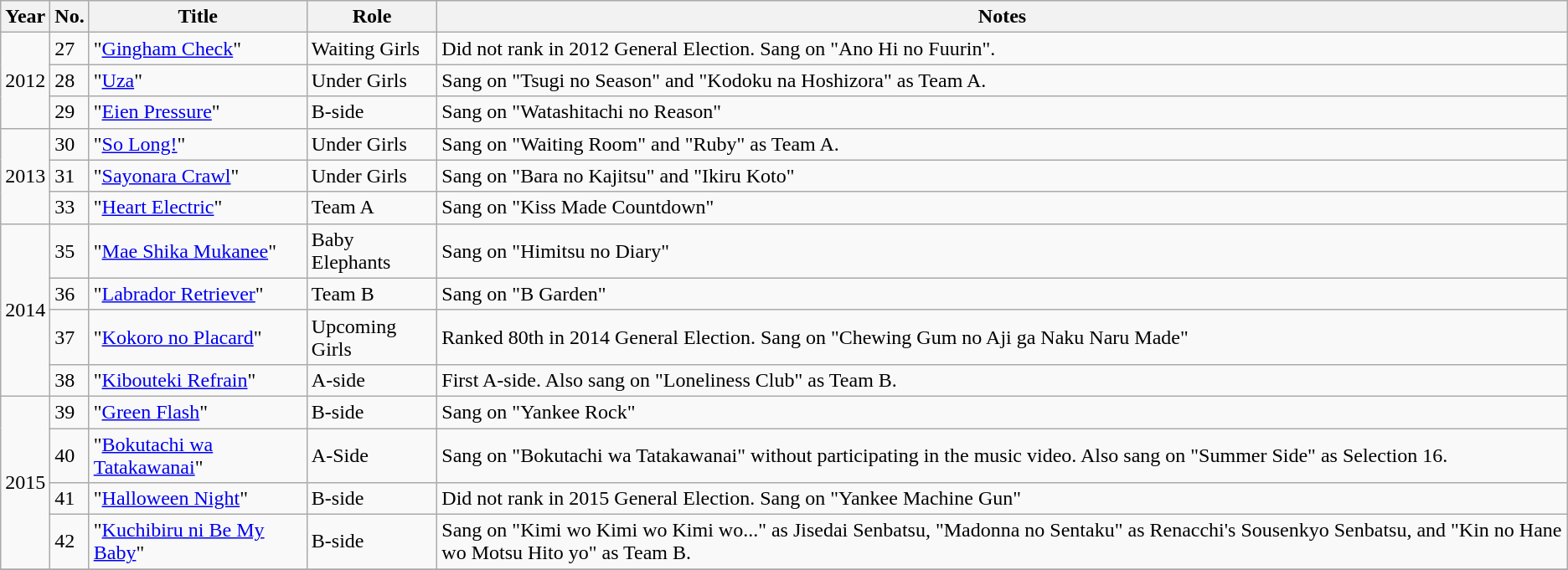<table class="wikitable sortable">
<tr>
<th>Year</th>
<th data-sort-type="number">No. </th>
<th>Title </th>
<th>Role </th>
<th class="unsortable">Notes </th>
</tr>
<tr>
<td rowspan="3">2012</td>
<td>27</td>
<td>"<a href='#'>Gingham Check</a>"</td>
<td>Waiting Girls</td>
<td>Did not rank in 2012 General Election. Sang on "Ano Hi no Fuurin".</td>
</tr>
<tr>
<td>28</td>
<td>"<a href='#'>Uza</a>"</td>
<td>Under Girls</td>
<td>Sang on "Tsugi no Season" and "Kodoku na Hoshizora" as Team A.</td>
</tr>
<tr>
<td>29</td>
<td>"<a href='#'>Eien Pressure</a>"</td>
<td>B-side</td>
<td>Sang on "Watashitachi no Reason"</td>
</tr>
<tr>
<td rowspan="3">2013</td>
<td>30</td>
<td>"<a href='#'>So Long!</a>"</td>
<td>Under Girls</td>
<td>Sang on "Waiting Room" and "Ruby" as Team A.</td>
</tr>
<tr>
<td>31</td>
<td>"<a href='#'>Sayonara Crawl</a>"</td>
<td>Under Girls</td>
<td>Sang on "Bara no Kajitsu" and "Ikiru Koto"</td>
</tr>
<tr>
<td>33</td>
<td>"<a href='#'>Heart Electric</a>"</td>
<td>Team A</td>
<td>Sang on "Kiss Made Countdown"</td>
</tr>
<tr>
<td rowspan="4">2014</td>
<td>35</td>
<td>"<a href='#'>Mae Shika Mukanee</a>"</td>
<td>Baby Elephants</td>
<td>Sang on "Himitsu no Diary"</td>
</tr>
<tr>
<td>36</td>
<td>"<a href='#'>Labrador Retriever</a>"</td>
<td>Team B</td>
<td>Sang on "B Garden"</td>
</tr>
<tr>
<td>37</td>
<td>"<a href='#'>Kokoro no Placard</a>"</td>
<td>Upcoming Girls</td>
<td>Ranked 80th in 2014 General Election. Sang on "Chewing Gum no Aji ga Naku Naru Made"</td>
</tr>
<tr>
<td>38</td>
<td>"<a href='#'>Kibouteki Refrain</a>"</td>
<td>A-side</td>
<td>First A-side. Also sang on "Loneliness Club" as Team B.</td>
</tr>
<tr>
<td rowspan="4">2015</td>
<td>39</td>
<td>"<a href='#'>Green Flash</a>"</td>
<td>B-side</td>
<td>Sang on "Yankee Rock"</td>
</tr>
<tr>
<td>40</td>
<td>"<a href='#'>Bokutachi wa Tatakawanai</a>"</td>
<td>A-Side</td>
<td>Sang on "Bokutachi wa Tatakawanai" without participating in the music video. Also sang on "Summer Side" as Selection 16.</td>
</tr>
<tr>
<td>41</td>
<td>"<a href='#'>Halloween Night</a>"</td>
<td>B-side</td>
<td>Did not rank in 2015 General Election. Sang on "Yankee Machine Gun"</td>
</tr>
<tr>
<td>42</td>
<td>"<a href='#'>Kuchibiru ni Be My Baby</a>"</td>
<td>B-side</td>
<td>Sang on "Kimi wo Kimi wo Kimi wo..." as Jisedai Senbatsu, "Madonna no Sentaku" as Renacchi's Sousenkyo Senbatsu, and "Kin no Hane wo Motsu Hito yo" as Team B.</td>
</tr>
<tr>
</tr>
</table>
